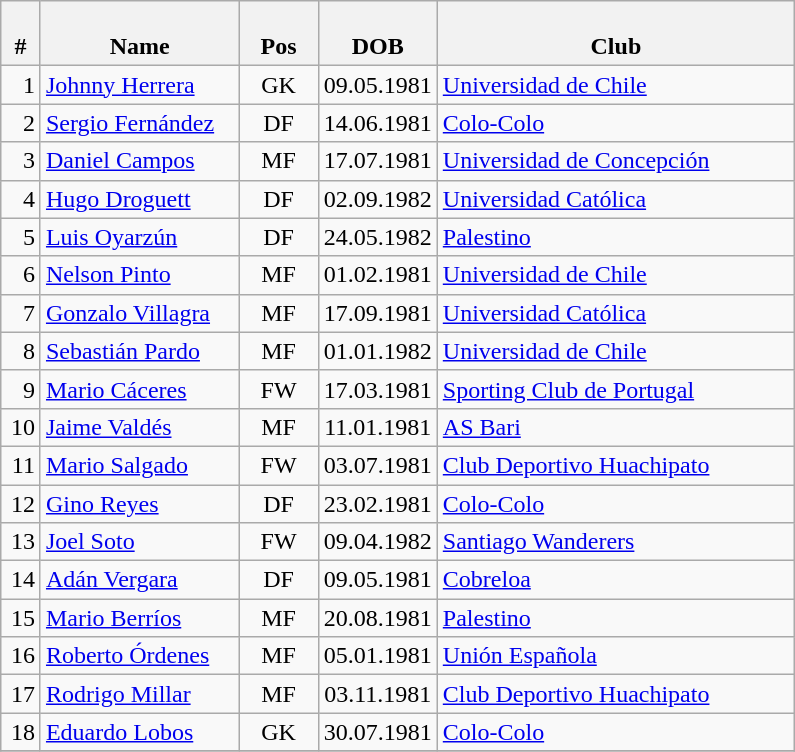<table class="wikitable">
<tr>
<th bgcolor="#DDDDFF" width="5%"><br> # </th>
<th bgcolor="#DDDDFF" width="25%"><br>Name</th>
<th bgcolor="#DDDDFF" width="10%"><br>Pos</th>
<th bgcolor="#DDDDFF" width="15%"><br>DOB</th>
<th bgcolor="#DDDDFF" width="45%"><br>Club</th>
</tr>
<tr>
<td align=right>1</td>
<td><a href='#'>Johnny Herrera</a></td>
<td align=center>GK</td>
<td align=center>09.05.1981</td>
<td><a href='#'>Universidad de Chile</a> </td>
</tr>
<tr>
<td align=right>2</td>
<td><a href='#'>Sergio Fernández</a></td>
<td align=center>DF</td>
<td align=center>14.06.1981</td>
<td><a href='#'>Colo-Colo</a> </td>
</tr>
<tr>
<td align=right>3</td>
<td><a href='#'>Daniel Campos</a></td>
<td align=center>MF</td>
<td align=center>17.07.1981</td>
<td><a href='#'>Universidad de Concepción</a> </td>
</tr>
<tr>
<td align=right>4</td>
<td><a href='#'>Hugo Droguett</a></td>
<td align=center>DF</td>
<td align=center>02.09.1982</td>
<td><a href='#'>Universidad Católica</a> </td>
</tr>
<tr>
<td align=right>5</td>
<td><a href='#'>Luis Oyarzún</a></td>
<td align=center>DF</td>
<td align=center>24.05.1982</td>
<td><a href='#'>Palestino</a> </td>
</tr>
<tr>
<td align=right>6</td>
<td><a href='#'>Nelson Pinto</a></td>
<td align=center>MF</td>
<td align=center>01.02.1981</td>
<td><a href='#'>Universidad de Chile</a> </td>
</tr>
<tr>
<td align=right>7</td>
<td><a href='#'>Gonzalo Villagra</a></td>
<td align=center>MF</td>
<td align=center>17.09.1981</td>
<td><a href='#'>Universidad Católica</a> </td>
</tr>
<tr>
<td align=right>8</td>
<td><a href='#'>Sebastián Pardo</a></td>
<td align=center>MF</td>
<td align=center>01.01.1982</td>
<td><a href='#'>Universidad de Chile</a> </td>
</tr>
<tr>
<td align=right>9</td>
<td><a href='#'>Mario Cáceres</a></td>
<td align=center>FW</td>
<td align=center>17.03.1981</td>
<td><a href='#'>Sporting Club de Portugal</a> </td>
</tr>
<tr>
<td align=right>10</td>
<td><a href='#'>Jaime Valdés</a></td>
<td align=center>MF</td>
<td align=center>11.01.1981</td>
<td><a href='#'>AS Bari</a> </td>
</tr>
<tr>
<td align=right>11</td>
<td><a href='#'>Mario Salgado</a></td>
<td align=center>FW</td>
<td align=center>03.07.1981</td>
<td><a href='#'>Club Deportivo Huachipato</a> </td>
</tr>
<tr>
<td align=right>12</td>
<td><a href='#'>Gino Reyes</a></td>
<td align=center>DF</td>
<td align=center>23.02.1981</td>
<td><a href='#'>Colo-Colo</a> </td>
</tr>
<tr>
<td align=right>13</td>
<td><a href='#'>Joel Soto</a></td>
<td align=center>FW</td>
<td align=center>09.04.1982</td>
<td><a href='#'>Santiago Wanderers</a> </td>
</tr>
<tr>
<td align=right>14</td>
<td><a href='#'>Adán Vergara</a></td>
<td align=center>DF</td>
<td align=center>09.05.1981</td>
<td><a href='#'>Cobreloa</a> </td>
</tr>
<tr>
<td align=right>15</td>
<td><a href='#'>Mario Berríos</a></td>
<td align=center>MF</td>
<td align=center>20.08.1981</td>
<td><a href='#'>Palestino</a> </td>
</tr>
<tr>
<td align=right>16</td>
<td><a href='#'>Roberto Órdenes</a></td>
<td align=center>MF</td>
<td align=center>05.01.1981</td>
<td><a href='#'>Unión Española</a> </td>
</tr>
<tr>
<td align=right>17</td>
<td><a href='#'>Rodrigo Millar</a></td>
<td align=center>MF</td>
<td align=center>03.11.1981</td>
<td><a href='#'>Club Deportivo Huachipato</a> </td>
</tr>
<tr>
<td align=right>18</td>
<td><a href='#'>Eduardo Lobos</a></td>
<td align=center>GK</td>
<td align=center>30.07.1981</td>
<td><a href='#'>Colo-Colo</a> </td>
</tr>
<tr>
</tr>
</table>
